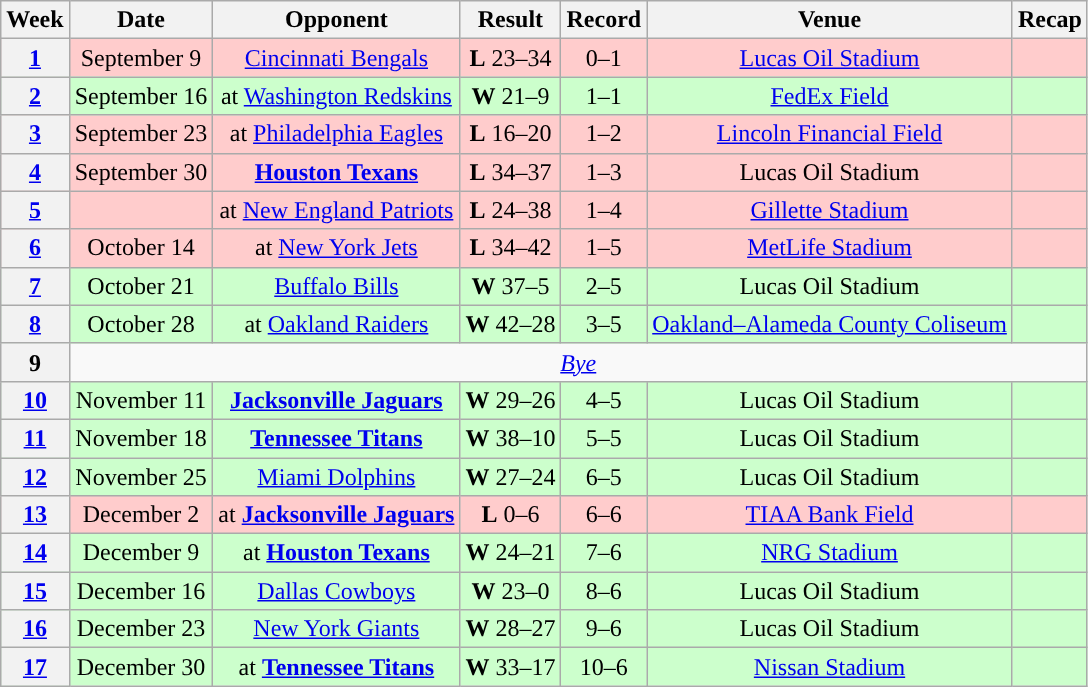<table class="wikitable" style="text-align:center">
<tr>
<th>Week</th>
<th>Date</th>
<th>Opponent</th>
<th>Result</th>
<th>Record</th>
<th>Venue</th>
<th>Recap</th>
</tr>
<tr style="background:#fcc">
<th><a href='#'>1</a></th>
<td>September 9</td>
<td><a href='#'>Cincinnati Bengals</a></td>
<td><strong>L</strong> 23–34</td>
<td>0–1</td>
<td><a href='#'>Lucas Oil Stadium</a></td>
<td></td>
</tr>
<tr style="background:#cfc">
<th><a href='#'>2</a></th>
<td>September 16</td>
<td>at <a href='#'>Washington Redskins</a></td>
<td><strong>W</strong> 21–9</td>
<td>1–1</td>
<td><a href='#'>FedEx Field</a></td>
<td></td>
</tr>
<tr style="background:#fcc">
<th><a href='#'>3</a></th>
<td>September 23</td>
<td>at <a href='#'>Philadelphia Eagles</a></td>
<td><strong>L</strong> 16–20</td>
<td>1–2</td>
<td><a href='#'>Lincoln Financial Field</a></td>
<td></td>
</tr>
<tr style="background:#fcc">
<th><a href='#'>4</a></th>
<td>September 30</td>
<td><strong><a href='#'>Houston Texans</a></strong></td>
<td><strong>L</strong> 34–37 </td>
<td>1–3</td>
<td>Lucas Oil Stadium</td>
<td></td>
</tr>
<tr style="background:#fcc">
<th><a href='#'>5</a></th>
<td></td>
<td>at <a href='#'>New England Patriots</a></td>
<td><strong>L</strong> 24–38</td>
<td>1–4</td>
<td><a href='#'>Gillette Stadium</a></td>
<td></td>
</tr>
<tr style="background:#fcc">
<th><a href='#'>6</a></th>
<td>October 14</td>
<td>at <a href='#'>New York Jets</a></td>
<td><strong>L</strong> 34–42</td>
<td>1–5</td>
<td><a href='#'>MetLife Stadium</a></td>
<td></td>
</tr>
<tr style="background:#cfc">
<th><a href='#'>7</a></th>
<td>October 21</td>
<td><a href='#'>Buffalo Bills</a></td>
<td><strong>W</strong> 37–5</td>
<td>2–5</td>
<td>Lucas Oil Stadium</td>
<td></td>
</tr>
<tr style="background:#cfc">
<th><a href='#'>8</a></th>
<td>October 28</td>
<td>at <a href='#'>Oakland Raiders</a></td>
<td><strong>W</strong> 42–28</td>
<td>3–5</td>
<td><a href='#'>Oakland–Alameda County Coliseum</a></td>
<td></td>
</tr>
<tr>
<th>9</th>
<td colspan="6"><em><a href='#'>Bye</a></em></td>
</tr>
<tr style="background:#cfc">
<th><a href='#'>10</a></th>
<td>November 11</td>
<td><strong><a href='#'>Jacksonville Jaguars</a></strong></td>
<td><strong>W</strong> 29–26</td>
<td>4–5</td>
<td>Lucas Oil Stadium</td>
<td></td>
</tr>
<tr style="background:#cfc">
<th><a href='#'>11</a></th>
<td>November 18</td>
<td><strong><a href='#'>Tennessee Titans</a></strong></td>
<td><strong>W</strong> 38–10</td>
<td>5–5</td>
<td>Lucas Oil Stadium</td>
<td></td>
</tr>
<tr style="background:#cfc">
<th><a href='#'>12</a></th>
<td>November 25</td>
<td><a href='#'>Miami Dolphins</a></td>
<td><strong>W</strong> 27–24</td>
<td>6–5</td>
<td>Lucas Oil Stadium</td>
<td></td>
</tr>
<tr style="background:#fcc">
<th><a href='#'>13</a></th>
<td>December 2</td>
<td>at <strong><a href='#'>Jacksonville Jaguars</a></strong></td>
<td><strong>L</strong> 0–6</td>
<td>6–6</td>
<td><a href='#'>TIAA Bank Field</a></td>
<td></td>
</tr>
<tr style="background:#cfc">
<th><a href='#'>14</a></th>
<td>December 9</td>
<td>at <strong><a href='#'>Houston Texans</a></strong></td>
<td><strong>W</strong> 24–21</td>
<td>7–6</td>
<td><a href='#'>NRG Stadium</a></td>
<td></td>
</tr>
<tr style="background:#cfc">
<th><a href='#'>15</a></th>
<td>December 16</td>
<td><a href='#'>Dallas Cowboys</a></td>
<td><strong>W</strong> 23–0</td>
<td>8–6</td>
<td>Lucas Oil Stadium</td>
<td></td>
</tr>
<tr style="background:#cfc">
<th><a href='#'>16</a></th>
<td>December 23</td>
<td><a href='#'>New York Giants</a></td>
<td><strong>W</strong> 28–27</td>
<td>9–6</td>
<td>Lucas Oil Stadium</td>
<td></td>
</tr>
<tr style="background:#cfc">
<th><a href='#'>17</a></th>
<td>December 30</td>
<td>at <strong><a href='#'>Tennessee Titans</a></strong></td>
<td><strong>W</strong> 33–17</td>
<td>10–6</td>
<td><a href='#'>Nissan Stadium</a></td>
<td></td>
</tr>
</table>
